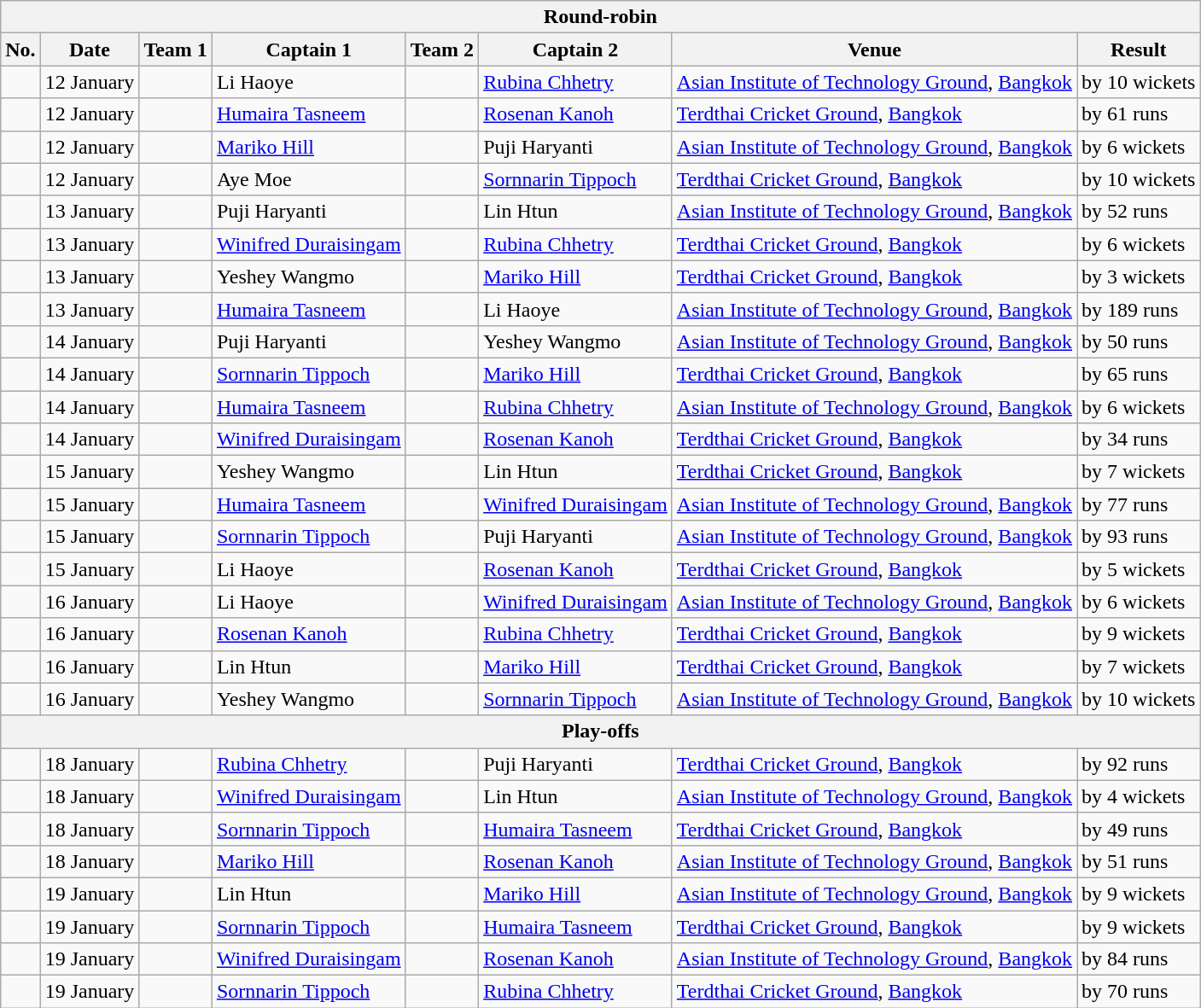<table class="wikitable">
<tr>
<th colspan="8">Round-robin</th>
</tr>
<tr>
<th>No.</th>
<th>Date</th>
<th>Team 1</th>
<th>Captain 1</th>
<th>Team 2</th>
<th>Captain 2</th>
<th>Venue</th>
<th>Result</th>
</tr>
<tr>
<td></td>
<td>12 January</td>
<td></td>
<td>Li Haoye</td>
<td></td>
<td><a href='#'>Rubina Chhetry</a></td>
<td><a href='#'>Asian Institute of Technology Ground</a>, <a href='#'>Bangkok</a></td>
<td> by 10 wickets</td>
</tr>
<tr>
<td></td>
<td>12 January</td>
<td></td>
<td><a href='#'>Humaira Tasneem</a></td>
<td></td>
<td><a href='#'>Rosenan Kanoh</a></td>
<td><a href='#'>Terdthai Cricket Ground</a>, <a href='#'>Bangkok</a></td>
<td> by 61 runs</td>
</tr>
<tr>
<td></td>
<td>12 January</td>
<td></td>
<td><a href='#'>Mariko Hill</a></td>
<td></td>
<td>Puji Haryanti</td>
<td><a href='#'>Asian Institute of Technology Ground</a>, <a href='#'>Bangkok</a></td>
<td> by 6 wickets</td>
</tr>
<tr>
<td></td>
<td>12 January</td>
<td></td>
<td>Aye Moe</td>
<td></td>
<td><a href='#'>Sornnarin Tippoch</a></td>
<td><a href='#'>Terdthai Cricket Ground</a>, <a href='#'>Bangkok</a></td>
<td> by 10 wickets</td>
</tr>
<tr>
<td></td>
<td>13 January</td>
<td></td>
<td>Puji Haryanti</td>
<td></td>
<td>Lin Htun</td>
<td><a href='#'>Asian Institute of Technology Ground</a>, <a href='#'>Bangkok</a></td>
<td> by 52 runs</td>
</tr>
<tr>
<td></td>
<td>13 January</td>
<td></td>
<td><a href='#'>Winifred Duraisingam</a></td>
<td></td>
<td><a href='#'>Rubina Chhetry</a></td>
<td><a href='#'>Terdthai Cricket Ground</a>, <a href='#'>Bangkok</a></td>
<td> by 6 wickets</td>
</tr>
<tr>
<td></td>
<td>13 January</td>
<td></td>
<td>Yeshey Wangmo</td>
<td></td>
<td><a href='#'>Mariko Hill</a></td>
<td><a href='#'>Terdthai Cricket Ground</a>, <a href='#'>Bangkok</a></td>
<td> by 3 wickets</td>
</tr>
<tr>
<td></td>
<td>13 January</td>
<td></td>
<td><a href='#'>Humaira Tasneem</a></td>
<td></td>
<td>Li Haoye</td>
<td><a href='#'>Asian Institute of Technology Ground</a>, <a href='#'>Bangkok</a></td>
<td> by 189 runs</td>
</tr>
<tr>
<td></td>
<td>14 January</td>
<td></td>
<td>Puji Haryanti</td>
<td></td>
<td>Yeshey Wangmo</td>
<td><a href='#'>Asian Institute of Technology Ground</a>, <a href='#'>Bangkok</a></td>
<td> by 50 runs</td>
</tr>
<tr>
<td></td>
<td>14 January</td>
<td></td>
<td><a href='#'>Sornnarin Tippoch</a></td>
<td></td>
<td><a href='#'>Mariko Hill</a></td>
<td><a href='#'>Terdthai Cricket Ground</a>, <a href='#'>Bangkok</a></td>
<td> by 65 runs</td>
</tr>
<tr>
<td></td>
<td>14 January</td>
<td></td>
<td><a href='#'>Humaira Tasneem</a></td>
<td></td>
<td><a href='#'>Rubina Chhetry</a></td>
<td><a href='#'>Asian Institute of Technology Ground</a>, <a href='#'>Bangkok</a></td>
<td> by 6 wickets</td>
</tr>
<tr>
<td></td>
<td>14 January</td>
<td></td>
<td><a href='#'>Winifred Duraisingam</a></td>
<td></td>
<td><a href='#'>Rosenan Kanoh</a></td>
<td><a href='#'>Terdthai Cricket Ground</a>, <a href='#'>Bangkok</a></td>
<td> by 34 runs</td>
</tr>
<tr>
<td></td>
<td>15 January</td>
<td></td>
<td>Yeshey Wangmo</td>
<td></td>
<td>Lin Htun</td>
<td><a href='#'>Terdthai Cricket Ground</a>, <a href='#'>Bangkok</a></td>
<td> by 7 wickets</td>
</tr>
<tr>
<td></td>
<td>15 January</td>
<td></td>
<td><a href='#'>Humaira Tasneem</a></td>
<td></td>
<td><a href='#'>Winifred Duraisingam</a></td>
<td><a href='#'>Asian Institute of Technology Ground</a>, <a href='#'>Bangkok</a></td>
<td> by 77 runs</td>
</tr>
<tr>
<td></td>
<td>15 January</td>
<td></td>
<td><a href='#'>Sornnarin Tippoch</a></td>
<td></td>
<td>Puji Haryanti</td>
<td><a href='#'>Asian Institute of Technology Ground</a>, <a href='#'>Bangkok</a></td>
<td> by 93 runs</td>
</tr>
<tr>
<td></td>
<td>15 January</td>
<td></td>
<td>Li Haoye</td>
<td></td>
<td><a href='#'>Rosenan Kanoh</a></td>
<td><a href='#'>Terdthai Cricket Ground</a>, <a href='#'>Bangkok</a></td>
<td> by 5 wickets</td>
</tr>
<tr>
<td></td>
<td>16 January</td>
<td></td>
<td>Li Haoye</td>
<td></td>
<td><a href='#'>Winifred Duraisingam</a></td>
<td><a href='#'>Asian Institute of Technology Ground</a>, <a href='#'>Bangkok</a></td>
<td> by 6 wickets</td>
</tr>
<tr>
<td></td>
<td>16 January</td>
<td></td>
<td><a href='#'>Rosenan Kanoh</a></td>
<td></td>
<td><a href='#'>Rubina Chhetry</a></td>
<td><a href='#'>Terdthai Cricket Ground</a>, <a href='#'>Bangkok</a></td>
<td> by 9 wickets</td>
</tr>
<tr>
<td></td>
<td>16 January</td>
<td></td>
<td>Lin Htun</td>
<td></td>
<td><a href='#'>Mariko Hill</a></td>
<td><a href='#'>Terdthai Cricket Ground</a>, <a href='#'>Bangkok</a></td>
<td> by 7 wickets</td>
</tr>
<tr>
<td></td>
<td>16 January</td>
<td></td>
<td>Yeshey Wangmo</td>
<td></td>
<td><a href='#'>Sornnarin Tippoch</a></td>
<td><a href='#'>Asian Institute of Technology Ground</a>, <a href='#'>Bangkok</a></td>
<td> by 10 wickets</td>
</tr>
<tr>
<th colspan="8">Play-offs</th>
</tr>
<tr>
<td></td>
<td>18 January</td>
<td></td>
<td><a href='#'>Rubina Chhetry</a></td>
<td></td>
<td>Puji Haryanti</td>
<td><a href='#'>Terdthai Cricket Ground</a>, <a href='#'>Bangkok</a></td>
<td> by 92 runs</td>
</tr>
<tr>
<td></td>
<td>18 January</td>
<td></td>
<td><a href='#'>Winifred Duraisingam</a></td>
<td></td>
<td>Lin Htun</td>
<td><a href='#'>Asian Institute of Technology Ground</a>, <a href='#'>Bangkok</a></td>
<td> by 4 wickets</td>
</tr>
<tr>
<td></td>
<td>18 January</td>
<td></td>
<td><a href='#'>Sornnarin Tippoch</a></td>
<td></td>
<td><a href='#'>Humaira Tasneem</a></td>
<td><a href='#'>Terdthai Cricket Ground</a>, <a href='#'>Bangkok</a></td>
<td> by 49 runs</td>
</tr>
<tr>
<td></td>
<td>18 January</td>
<td></td>
<td><a href='#'>Mariko Hill</a></td>
<td></td>
<td><a href='#'>Rosenan Kanoh</a></td>
<td><a href='#'>Asian Institute of Technology Ground</a>, <a href='#'>Bangkok</a></td>
<td> by 51 runs</td>
</tr>
<tr>
<td></td>
<td>19 January</td>
<td></td>
<td>Lin Htun</td>
<td></td>
<td><a href='#'>Mariko Hill</a></td>
<td><a href='#'>Asian Institute of Technology Ground</a>, <a href='#'>Bangkok</a></td>
<td> by 9 wickets</td>
</tr>
<tr>
<td></td>
<td>19 January</td>
<td></td>
<td><a href='#'>Sornnarin Tippoch</a></td>
<td></td>
<td><a href='#'>Humaira Tasneem</a></td>
<td><a href='#'>Terdthai Cricket Ground</a>, <a href='#'>Bangkok</a></td>
<td> by 9 wickets</td>
</tr>
<tr>
<td></td>
<td>19 January</td>
<td></td>
<td><a href='#'>Winifred Duraisingam</a></td>
<td></td>
<td><a href='#'>Rosenan Kanoh</a></td>
<td><a href='#'>Asian Institute of Technology Ground</a>, <a href='#'>Bangkok</a></td>
<td> by 84 runs</td>
</tr>
<tr>
<td></td>
<td>19 January</td>
<td></td>
<td><a href='#'>Sornnarin Tippoch</a></td>
<td></td>
<td><a href='#'>Rubina Chhetry</a></td>
<td><a href='#'>Terdthai Cricket Ground</a>, <a href='#'>Bangkok</a></td>
<td> by 70 runs</td>
</tr>
</table>
